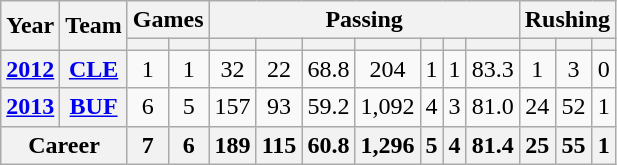<table class="wikitable" style="text-align:center;">
<tr>
<th rowspan="2">Year</th>
<th rowspan="2">Team</th>
<th colspan="2">Games</th>
<th colspan="7">Passing</th>
<th colspan="3">Rushing</th>
</tr>
<tr>
<th></th>
<th></th>
<th></th>
<th></th>
<th></th>
<th></th>
<th></th>
<th></th>
<th></th>
<th></th>
<th></th>
<th></th>
</tr>
<tr>
<th><a href='#'>2012</a></th>
<th><a href='#'>CLE</a></th>
<td>1</td>
<td>1</td>
<td>32</td>
<td>22</td>
<td>68.8</td>
<td>204</td>
<td>1</td>
<td>1</td>
<td>83.3</td>
<td>1</td>
<td>3</td>
<td>0</td>
</tr>
<tr>
<th><a href='#'>2013</a></th>
<th><a href='#'>BUF</a></th>
<td>6</td>
<td>5</td>
<td>157</td>
<td>93</td>
<td>59.2</td>
<td>1,092</td>
<td>4</td>
<td>3</td>
<td>81.0</td>
<td>24</td>
<td>52</td>
<td>1</td>
</tr>
<tr>
<th colspan="2">Career</th>
<th>7</th>
<th>6</th>
<th>189</th>
<th>115</th>
<th>60.8</th>
<th>1,296</th>
<th>5</th>
<th>4</th>
<th>81.4</th>
<th>25</th>
<th>55</th>
<th>1</th>
</tr>
</table>
